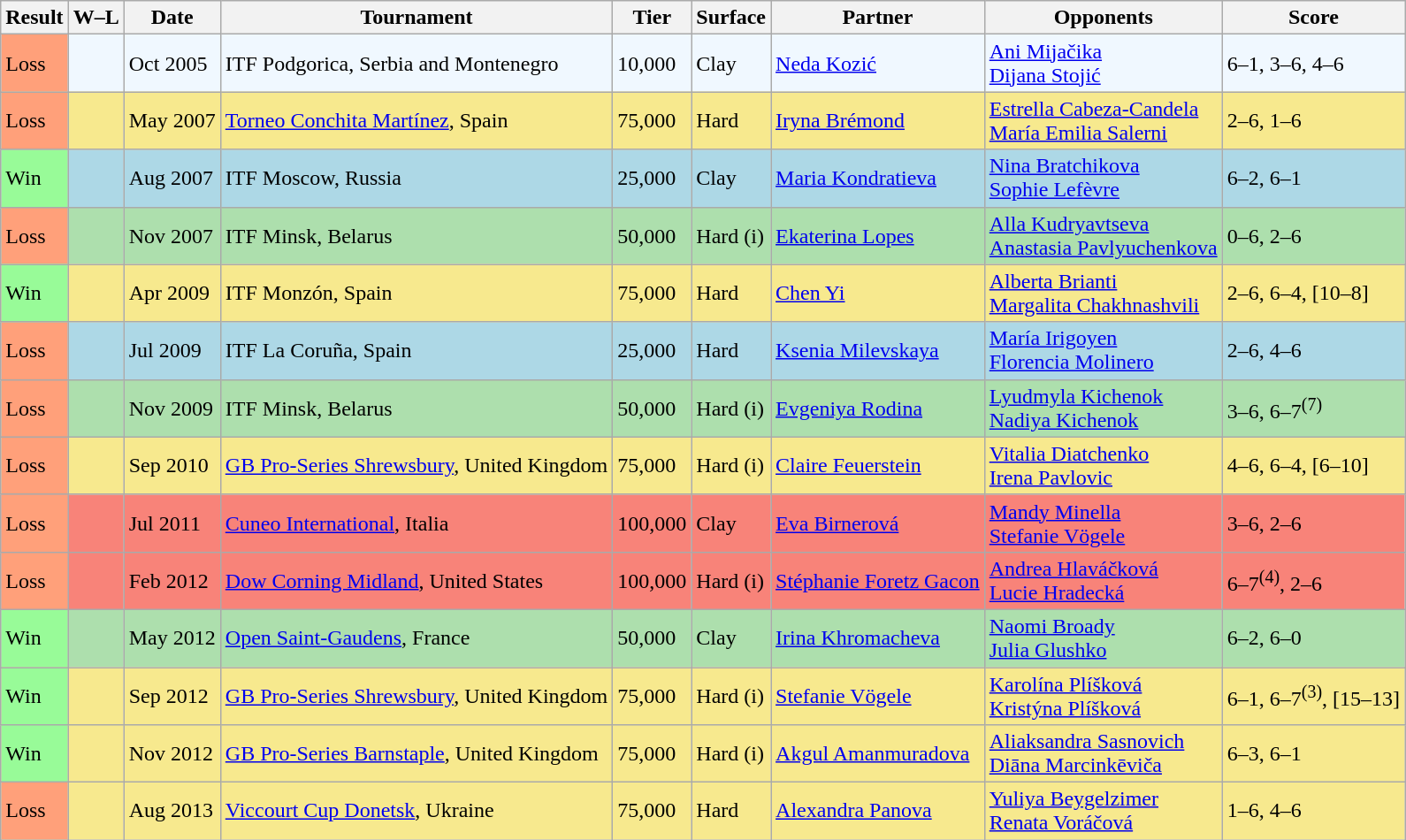<table class="sortable wikitable">
<tr>
<th>Result</th>
<th>W–L</th>
<th>Date</th>
<th>Tournament</th>
<th>Tier</th>
<th>Surface</th>
<th>Partner</th>
<th>Opponents</th>
<th class="unsortable">Score</th>
</tr>
<tr style="background:#f0f8ff;">
<td style="background:#ffa07a;">Loss</td>
<td></td>
<td>Oct 2005</td>
<td>ITF Podgorica, Serbia and Montenegro</td>
<td>10,000</td>
<td>Clay</td>
<td> <a href='#'>Neda Kozić</a></td>
<td> <a href='#'>Ani Mijačika</a> <br>  <a href='#'>Dijana Stojić</a></td>
<td>6–1, 3–6, 4–6</td>
</tr>
<tr style="background:#f7e98e;">
<td style="background:#ffa07a;">Loss</td>
<td></td>
<td>May 2007</td>
<td><a href='#'>Torneo Conchita Martínez</a>, Spain</td>
<td>75,000</td>
<td>Hard</td>
<td> <a href='#'>Iryna Brémond</a></td>
<td> <a href='#'>Estrella Cabeza-Candela</a> <br>  <a href='#'>María Emilia Salerni</a></td>
<td>2–6, 1–6</td>
</tr>
<tr style="background:lightblue;">
<td style="background:#98fb98;">Win</td>
<td></td>
<td>Aug 2007</td>
<td>ITF Moscow, Russia</td>
<td>25,000</td>
<td>Clay</td>
<td> <a href='#'>Maria Kondratieva</a></td>
<td> <a href='#'>Nina Bratchikova</a> <br>  <a href='#'>Sophie Lefèvre</a></td>
<td>6–2, 6–1</td>
</tr>
<tr style="background:#addfad;">
<td style="background:#ffa07a;">Loss</td>
<td></td>
<td>Nov 2007</td>
<td>ITF Minsk, Belarus</td>
<td>50,000</td>
<td>Hard (i)</td>
<td> <a href='#'>Ekaterina Lopes</a></td>
<td> <a href='#'>Alla Kudryavtseva</a> <br>  <a href='#'>Anastasia Pavlyuchenkova</a></td>
<td>0–6, 2–6</td>
</tr>
<tr style="background:#f7e98e;">
<td style="background:#98fb98;">Win</td>
<td></td>
<td>Apr 2009</td>
<td>ITF Monzón, Spain</td>
<td>75,000</td>
<td>Hard</td>
<td> <a href='#'>Chen Yi</a></td>
<td> <a href='#'>Alberta Brianti</a> <br>  <a href='#'>Margalita Chakhnashvili</a></td>
<td>2–6, 6–4, [10–8]</td>
</tr>
<tr style="background:lightblue;">
<td style="background:#ffa07a;">Loss</td>
<td></td>
<td>Jul 2009</td>
<td>ITF La Coruña, Spain</td>
<td>25,000</td>
<td>Hard</td>
<td> <a href='#'>Ksenia Milevskaya</a></td>
<td> <a href='#'>María Irigoyen</a> <br>  <a href='#'>Florencia Molinero</a></td>
<td>2–6, 4–6</td>
</tr>
<tr style="background:#addfad;">
<td style="background:#ffa07a;">Loss</td>
<td></td>
<td>Nov 2009</td>
<td>ITF Minsk, Belarus</td>
<td>50,000</td>
<td>Hard (i)</td>
<td> <a href='#'>Evgeniya Rodina</a></td>
<td> <a href='#'>Lyudmyla Kichenok</a> <br>  <a href='#'>Nadiya Kichenok</a></td>
<td>3–6, 6–7<sup>(7)</sup></td>
</tr>
<tr style="background:#f7e98e;">
<td style="background:#ffa07a;">Loss</td>
<td></td>
<td>Sep 2010</td>
<td><a href='#'>GB Pro-Series Shrewsbury</a>, United Kingdom</td>
<td>75,000</td>
<td>Hard (i)</td>
<td> <a href='#'>Claire Feuerstein</a></td>
<td> <a href='#'>Vitalia Diatchenko</a> <br>  <a href='#'>Irena Pavlovic</a></td>
<td>4–6, 6–4, [6–10]</td>
</tr>
<tr style="background:#f88379;">
<td style="background:#ffa07a;">Loss</td>
<td></td>
<td>Jul 2011</td>
<td><a href='#'>Cuneo International</a>, Italia</td>
<td>100,000</td>
<td>Clay</td>
<td> <a href='#'>Eva Birnerová</a></td>
<td> <a href='#'>Mandy Minella</a> <br>  <a href='#'>Stefanie Vögele</a></td>
<td>3–6, 2–6</td>
</tr>
<tr style="background:#f88379;">
<td style="background:#ffa07a;">Loss</td>
<td></td>
<td>Feb 2012</td>
<td><a href='#'>Dow Corning Midland</a>, United States</td>
<td>100,000</td>
<td>Hard (i)</td>
<td> <a href='#'>Stéphanie Foretz Gacon</a></td>
<td> <a href='#'>Andrea Hlaváčková</a> <br>  <a href='#'>Lucie Hradecká</a></td>
<td>6–7<sup>(4)</sup>, 2–6</td>
</tr>
<tr style="background:#addfad;">
<td style="background:#98fb98;">Win</td>
<td></td>
<td>May 2012</td>
<td><a href='#'>Open Saint-Gaudens</a>, France</td>
<td>50,000</td>
<td>Clay</td>
<td> <a href='#'>Irina Khromacheva</a></td>
<td> <a href='#'>Naomi Broady</a> <br>  <a href='#'>Julia Glushko</a></td>
<td>6–2, 6–0</td>
</tr>
<tr style="background:#f7e98e;">
<td bgcolor="98FB98">Win</td>
<td></td>
<td>Sep 2012</td>
<td><a href='#'>GB Pro-Series Shrewsbury</a>, United Kingdom</td>
<td>75,000</td>
<td>Hard (i)</td>
<td> <a href='#'>Stefanie Vögele</a></td>
<td> <a href='#'>Karolína Plíšková</a> <br>  <a href='#'>Kristýna Plíšková</a></td>
<td>6–1, 6–7<sup>(3)</sup>, [15–13]</td>
</tr>
<tr style="background:#f7e98e;">
<td bgcolor="98FB98">Win</td>
<td></td>
<td>Nov 2012</td>
<td><a href='#'>GB Pro-Series Barnstaple</a>, United Kingdom</td>
<td>75,000</td>
<td>Hard (i)</td>
<td> <a href='#'>Akgul Amanmuradova</a></td>
<td> <a href='#'>Aliaksandra Sasnovich</a> <br>  <a href='#'>Diāna Marcinkēviča</a></td>
<td>6–3, 6–1</td>
</tr>
<tr bgcolor=#F7E98E>
<td bgcolor=FFA07A>Loss</td>
<td></td>
<td>Aug 2013</td>
<td><a href='#'>Viccourt Cup Donetsk</a>, Ukraine</td>
<td>75,000</td>
<td>Hard</td>
<td> <a href='#'>Alexandra Panova</a></td>
<td> <a href='#'>Yuliya Beygelzimer</a> <br>  <a href='#'>Renata Voráčová</a></td>
<td>1–6, 4–6</td>
</tr>
</table>
